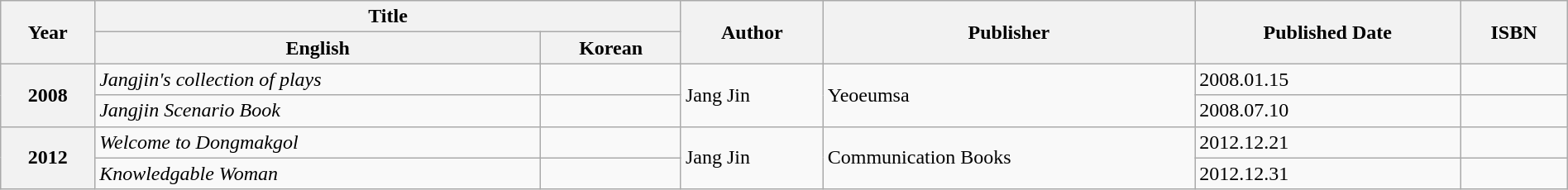<table class="wikitable sortable plainrowheaders" style="clear:none; font-size:100%; padding:0 auto; width:100%; margin:auto">
<tr>
<th rowspan="2" scope="col">Year</th>
<th colspan="2" scope="col">Title</th>
<th rowspan="2" scope="col">Author</th>
<th rowspan="2" scope="col">Publisher</th>
<th rowspan="2" scope="col">Published Date</th>
<th rowspan="2" scope="col">ISBN</th>
</tr>
<tr>
<th>English</th>
<th>Korean</th>
</tr>
<tr>
<th rowspan="2" scope="row">2008</th>
<td><em>Jangjin's collection of plays</em></td>
<td></td>
<td rowspan="2">Jang Jin</td>
<td rowspan="2">Yeoeumsa</td>
<td>2008.01.15</td>
<td></td>
</tr>
<tr>
<td><em>Jangjin Scenario Book</em></td>
<td></td>
<td>2008.07.10</td>
<td></td>
</tr>
<tr>
<th rowspan="2" scope="row">2012</th>
<td><em>Welcome to Dongmakgol</em></td>
<td></td>
<td rowspan="2">Jang Jin</td>
<td rowspan="2">Communication Books</td>
<td>2012.12.21</td>
<td></td>
</tr>
<tr>
<td><em>Knowledgable Woman</em></td>
<td></td>
<td>2012.12.31</td>
<td></td>
</tr>
</table>
